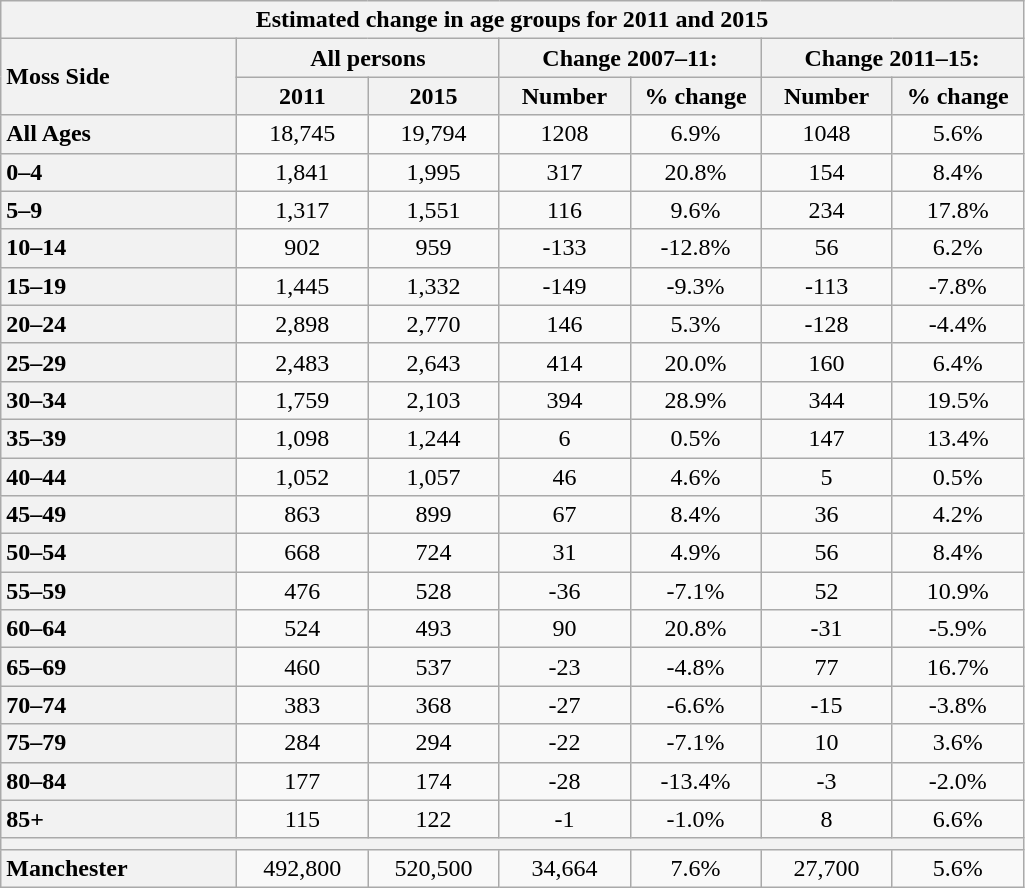<table class="wikitable">
<tr>
<th colspan=7>Estimated change in age groups for 2011 and 2015</th>
</tr>
<tr>
<th rowspan="2" style="width:150px; text-align:left;">Moss Side</th>
<th colspan=2>All persons</th>
<th colspan=2>Change 2007–11:</th>
<th colspan=2>Change 2011–15:</th>
</tr>
<tr>
<th width="80">2011</th>
<th width="80">2015</th>
<th width="80">Number</th>
<th width="80">% change</th>
<th width="80">Number</th>
<th width="80">% change</th>
</tr>
<tr>
<th style="text-align: left;"><strong>All Ages</strong></th>
<td style="text-align:center;">18,745</td>
<td style="text-align:center;">19,794</td>
<td style="text-align:center;">1208</td>
<td style="text-align:center;">6.9%</td>
<td style="text-align:center;">1048</td>
<td style="text-align:center;">5.6%</td>
</tr>
<tr>
<th style="text-align: left;">0–4</th>
<td style="text-align:center;">1,841</td>
<td style="text-align:center;">1,995</td>
<td style="text-align:center;">317</td>
<td style="text-align:center;">20.8%</td>
<td style="text-align:center;">154</td>
<td style="text-align:center;">8.4%</td>
</tr>
<tr>
<th style="text-align: left;">5–9</th>
<td style="text-align:center;">1,317</td>
<td style="text-align:center;">1,551</td>
<td style="text-align:center;">116</td>
<td style="text-align:center;">9.6%</td>
<td style="text-align:center;">234</td>
<td style="text-align:center;">17.8%</td>
</tr>
<tr>
<th style="text-align: left;">10–14</th>
<td style="text-align:center;">902</td>
<td style="text-align:center;">959</td>
<td style="text-align:center;">-133</td>
<td style="text-align:center;">-12.8%</td>
<td style="text-align:center;">56</td>
<td style="text-align:center;">6.2%</td>
</tr>
<tr>
<th style="text-align: left;">15–19</th>
<td style="text-align:center;">1,445</td>
<td style="text-align:center;">1,332</td>
<td style="text-align:center;">-149</td>
<td style="text-align:center;">-9.3%</td>
<td style="text-align:center;">-113</td>
<td style="text-align:center;">-7.8%</td>
</tr>
<tr>
<th style="text-align: left;">20–24</th>
<td style="text-align:center;">2,898</td>
<td style="text-align:center;">2,770</td>
<td style="text-align:center;">146</td>
<td style="text-align:center;">5.3%</td>
<td style="text-align:center;">-128</td>
<td style="text-align:center;">-4.4%</td>
</tr>
<tr>
<th style="text-align: left;">25–29</th>
<td style="text-align:center;">2,483</td>
<td style="text-align:center;">2,643</td>
<td style="text-align:center;">414</td>
<td style="text-align:center;">20.0%</td>
<td style="text-align:center;">160</td>
<td style="text-align:center;">6.4%</td>
</tr>
<tr>
<th style="text-align: left;">30–34</th>
<td style="text-align:center;">1,759</td>
<td style="text-align:center;">2,103</td>
<td style="text-align:center;">394</td>
<td style="text-align:center;">28.9%</td>
<td style="text-align:center;">344</td>
<td style="text-align:center;">19.5%</td>
</tr>
<tr>
<th style="text-align: left;">35–39</th>
<td style="text-align:center;">1,098</td>
<td style="text-align:center;">1,244</td>
<td style="text-align:center;">6</td>
<td style="text-align:center;">0.5%</td>
<td style="text-align:center;">147</td>
<td style="text-align:center;">13.4%</td>
</tr>
<tr>
<th style="text-align: left;">40–44</th>
<td style="text-align:center;">1,052</td>
<td style="text-align:center;">1,057</td>
<td style="text-align:center;">46</td>
<td style="text-align:center;">4.6%</td>
<td style="text-align:center;">5</td>
<td style="text-align:center;">0.5%</td>
</tr>
<tr>
<th style="text-align: left;">45–49</th>
<td style="text-align:center;">863</td>
<td style="text-align:center;">899</td>
<td style="text-align:center;">67</td>
<td style="text-align:center;">8.4%</td>
<td style="text-align:center;">36</td>
<td style="text-align:center;">4.2%</td>
</tr>
<tr>
<th style="text-align: left;">50–54</th>
<td style="text-align:center;">668</td>
<td style="text-align:center;">724</td>
<td style="text-align:center;">31</td>
<td style="text-align:center;">4.9%</td>
<td style="text-align:center;">56</td>
<td style="text-align:center;">8.4%</td>
</tr>
<tr>
<th style="text-align: left;">55–59</th>
<td style="text-align:center;">476</td>
<td style="text-align:center;">528</td>
<td style="text-align:center;">-36</td>
<td style="text-align:center;">-7.1%</td>
<td style="text-align:center;">52</td>
<td style="text-align:center;">10.9%</td>
</tr>
<tr>
<th style="text-align: left;">60–64</th>
<td style="text-align:center;">524</td>
<td style="text-align:center;">493</td>
<td style="text-align:center;">90</td>
<td style="text-align:center;">20.8%</td>
<td style="text-align:center;">-31</td>
<td style="text-align:center;">-5.9%</td>
</tr>
<tr>
<th style="text-align: left;">65–69</th>
<td style="text-align:center;">460</td>
<td style="text-align:center;">537</td>
<td style="text-align:center;">-23</td>
<td style="text-align:center;">-4.8%</td>
<td style="text-align:center;">77</td>
<td style="text-align:center;">16.7%</td>
</tr>
<tr>
<th style="text-align: left;">70–74</th>
<td style="text-align:center;">383</td>
<td style="text-align:center;">368</td>
<td style="text-align:center;">-27</td>
<td style="text-align:center;">-6.6%</td>
<td style="text-align:center;">-15</td>
<td style="text-align:center;">-3.8%</td>
</tr>
<tr>
<th style="text-align: left;">75–79</th>
<td style="text-align:center;">284</td>
<td style="text-align:center;">294</td>
<td style="text-align:center;">-22</td>
<td style="text-align:center;">-7.1%</td>
<td style="text-align:center;">10</td>
<td style="text-align:center;">3.6%</td>
</tr>
<tr>
<th style="text-align: left;">80–84</th>
<td style="text-align:center;">177</td>
<td style="text-align:center;">174</td>
<td style="text-align:center;">-28</td>
<td style="text-align:center;">-13.4%</td>
<td style="text-align:center;">-3</td>
<td style="text-align:center;">-2.0%</td>
</tr>
<tr>
<th style="text-align: left;">85+</th>
<td style="text-align:center;">115</td>
<td style="text-align:center;">122</td>
<td style="text-align:center;">-1</td>
<td style="text-align:center;">-1.0%</td>
<td style="text-align:center;">8</td>
<td style="text-align:center;">6.6%</td>
</tr>
<tr>
<th colspan=7></th>
</tr>
<tr>
<th style="text-align: left;">Manchester</th>
<td style="text-align:center;">492,800</td>
<td style="text-align:center;">520,500</td>
<td style="text-align:center;">34,664</td>
<td style="text-align:center;">7.6%</td>
<td style="text-align:center;">27,700</td>
<td style="text-align:center;">5.6%</td>
</tr>
</table>
